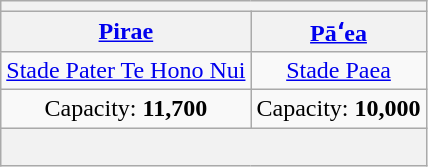<table class="wikitable" style="text-align:center">
<tr>
<th colspan=2></th>
</tr>
<tr>
<th><a href='#'>Pirae</a></th>
<th><a href='#'>Pāʻea</a></th>
</tr>
<tr>
<td><a href='#'>Stade Pater Te Hono Nui</a></td>
<td><a href='#'>Stade Paea</a></td>
</tr>
<tr>
<td>Capacity: <strong>11,700</strong></td>
<td>Capacity: <strong>10,000</strong></td>
</tr>
<tr>
<th rowspan="4" colspan=2><br></th>
</tr>
</table>
